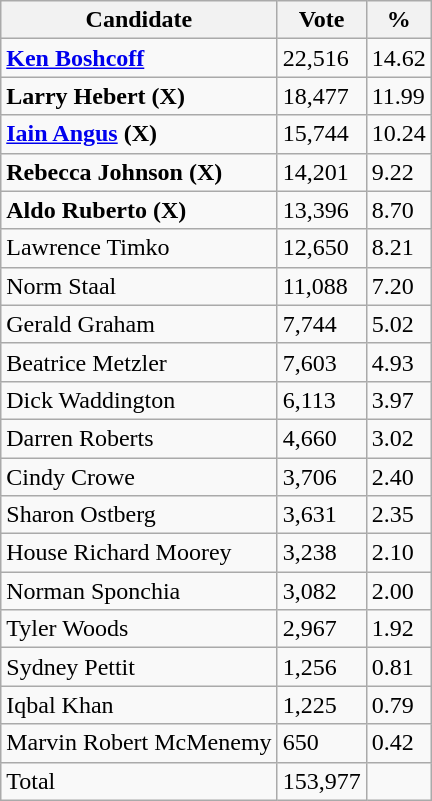<table class="wikitable">
<tr>
<th bgcolor="#DDDDFF">Candidate</th>
<th bgcolor="#DDDDFF">Vote</th>
<th bgcolor="#DDDDFF">%</th>
</tr>
<tr>
<td><strong><a href='#'>Ken Boshcoff</a></strong></td>
<td>22,516</td>
<td>14.62</td>
</tr>
<tr>
<td><strong>Larry Hebert (X)</strong></td>
<td>18,477</td>
<td>11.99</td>
</tr>
<tr>
<td><strong><a href='#'>Iain Angus</a> (X)</strong></td>
<td>15,744</td>
<td>10.24</td>
</tr>
<tr>
<td><strong>Rebecca Johnson (X)</strong></td>
<td>14,201</td>
<td>9.22</td>
</tr>
<tr>
<td><strong>Aldo Ruberto (X)</strong></td>
<td>13,396</td>
<td>8.70</td>
</tr>
<tr>
<td>Lawrence Timko</td>
<td>12,650</td>
<td>8.21</td>
</tr>
<tr>
<td>Norm Staal</td>
<td>11,088</td>
<td>7.20</td>
</tr>
<tr>
<td>Gerald Graham</td>
<td>7,744</td>
<td>5.02</td>
</tr>
<tr>
<td>Beatrice Metzler</td>
<td>7,603</td>
<td>4.93</td>
</tr>
<tr>
<td>Dick Waddington</td>
<td>6,113</td>
<td>3.97</td>
</tr>
<tr>
<td>Darren Roberts</td>
<td>4,660</td>
<td>3.02</td>
</tr>
<tr>
<td>Cindy Crowe</td>
<td>3,706</td>
<td>2.40</td>
</tr>
<tr>
<td>Sharon Ostberg</td>
<td>3,631</td>
<td>2.35</td>
</tr>
<tr>
<td>House Richard Moorey</td>
<td>3,238</td>
<td>2.10</td>
</tr>
<tr>
<td>Norman Sponchia</td>
<td>3,082</td>
<td>2.00</td>
</tr>
<tr>
<td>Tyler Woods</td>
<td>2,967</td>
<td>1.92</td>
</tr>
<tr>
<td>Sydney Pettit</td>
<td>1,256</td>
<td>0.81</td>
</tr>
<tr>
<td>Iqbal Khan</td>
<td>1,225</td>
<td>0.79</td>
</tr>
<tr>
<td>Marvin Robert McMenemy</td>
<td>650</td>
<td>0.42</td>
</tr>
<tr>
<td>Total</td>
<td>153,977</td>
<td></td>
</tr>
</table>
